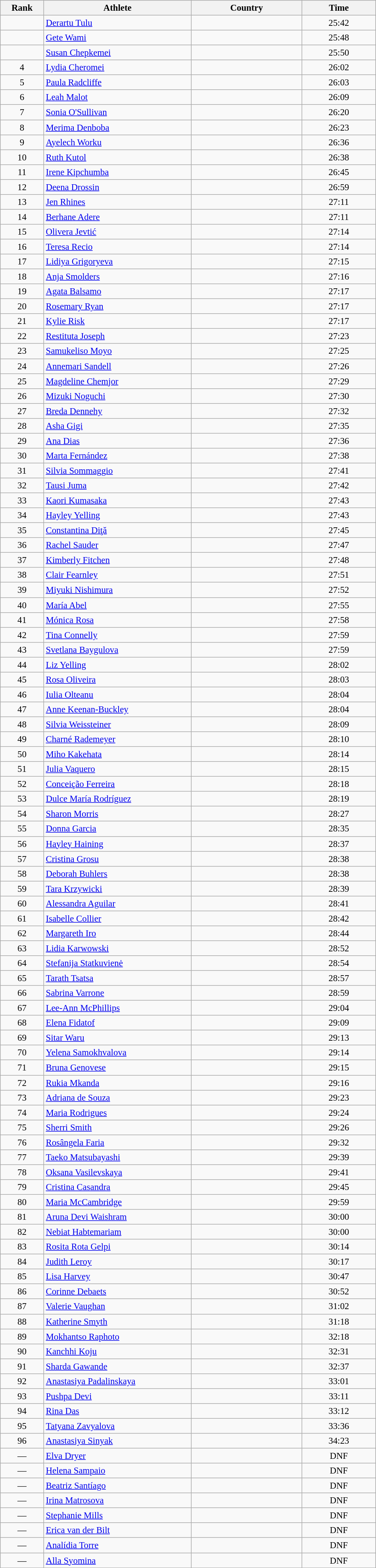<table class="wikitable sortable" style=" text-align:center; font-size:95%;" width="50%">
<tr>
<th width=5%>Rank</th>
<th width=20%>Athlete</th>
<th width=15%>Country</th>
<th width=10%>Time</th>
</tr>
<tr>
<td align=center></td>
<td align=left><a href='#'>Derartu Tulu</a></td>
<td align=left></td>
<td>25:42</td>
</tr>
<tr>
<td align=center></td>
<td align=left><a href='#'>Gete Wami</a></td>
<td align=left></td>
<td>25:48</td>
</tr>
<tr>
<td align=center></td>
<td align=left><a href='#'>Susan Chepkemei</a></td>
<td align=left></td>
<td>25:50</td>
</tr>
<tr>
<td align=center>4</td>
<td align=left><a href='#'>Lydia Cheromei</a></td>
<td align=left></td>
<td>26:02</td>
</tr>
<tr>
<td align=center>5</td>
<td align=left><a href='#'>Paula Radcliffe</a></td>
<td align=left></td>
<td>26:03</td>
</tr>
<tr>
<td align=center>6</td>
<td align=left><a href='#'>Leah Malot</a></td>
<td align=left></td>
<td>26:09</td>
</tr>
<tr>
<td align=center>7</td>
<td align=left><a href='#'>Sonia O'Sullivan</a></td>
<td align=left></td>
<td>26:20</td>
</tr>
<tr>
<td align=center>8</td>
<td align=left><a href='#'>Merima Denboba</a></td>
<td align=left></td>
<td>26:23</td>
</tr>
<tr>
<td align=center>9</td>
<td align=left><a href='#'>Ayelech Worku</a></td>
<td align=left></td>
<td>26:36</td>
</tr>
<tr>
<td align=center>10</td>
<td align=left><a href='#'>Ruth Kutol</a></td>
<td align=left></td>
<td>26:38</td>
</tr>
<tr>
<td align=center>11</td>
<td align=left><a href='#'>Irene Kipchumba</a></td>
<td align=left></td>
<td>26:45</td>
</tr>
<tr>
<td align=center>12</td>
<td align=left><a href='#'>Deena Drossin</a></td>
<td align=left></td>
<td>26:59</td>
</tr>
<tr>
<td align=center>13</td>
<td align=left><a href='#'>Jen Rhines</a></td>
<td align=left></td>
<td>27:11</td>
</tr>
<tr>
<td align=center>14</td>
<td align=left><a href='#'>Berhane Adere</a></td>
<td align=left></td>
<td>27:11</td>
</tr>
<tr>
<td align=center>15</td>
<td align=left><a href='#'>Olivera Jevtić</a></td>
<td align=left></td>
<td>27:14</td>
</tr>
<tr>
<td align=center>16</td>
<td align=left><a href='#'>Teresa Recio</a></td>
<td align=left></td>
<td>27:14</td>
</tr>
<tr>
<td align=center>17</td>
<td align=left><a href='#'>Lidiya Grigoryeva</a></td>
<td align=left></td>
<td>27:15</td>
</tr>
<tr>
<td align=center>18</td>
<td align=left><a href='#'>Anja Smolders</a></td>
<td align=left></td>
<td>27:16</td>
</tr>
<tr>
<td align=center>19</td>
<td align=left><a href='#'>Agata Balsamo</a></td>
<td align=left></td>
<td>27:17</td>
</tr>
<tr>
<td align=center>20</td>
<td align=left><a href='#'>Rosemary Ryan</a></td>
<td align=left></td>
<td>27:17</td>
</tr>
<tr>
<td align=center>21</td>
<td align=left><a href='#'>Kylie Risk</a></td>
<td align=left></td>
<td>27:17</td>
</tr>
<tr>
<td align=center>22</td>
<td align=left><a href='#'>Restituta Joseph</a></td>
<td align=left></td>
<td>27:23</td>
</tr>
<tr>
<td align=center>23</td>
<td align=left><a href='#'>Samukeliso Moyo</a></td>
<td align=left></td>
<td>27:25</td>
</tr>
<tr>
<td align=center>24</td>
<td align=left><a href='#'>Annemari Sandell</a></td>
<td align=left></td>
<td>27:26</td>
</tr>
<tr>
<td align=center>25</td>
<td align=left><a href='#'>Magdeline Chemjor</a></td>
<td align=left></td>
<td>27:29</td>
</tr>
<tr>
<td align=center>26</td>
<td align=left><a href='#'>Mizuki Noguchi</a></td>
<td align=left></td>
<td>27:30</td>
</tr>
<tr>
<td align=center>27</td>
<td align=left><a href='#'>Breda Dennehy</a></td>
<td align=left></td>
<td>27:32</td>
</tr>
<tr>
<td align=center>28</td>
<td align=left><a href='#'>Asha Gigi</a></td>
<td align=left></td>
<td>27:35</td>
</tr>
<tr>
<td align=center>29</td>
<td align=left><a href='#'>Ana Dias</a></td>
<td align=left></td>
<td>27:36</td>
</tr>
<tr>
<td align=center>30</td>
<td align=left><a href='#'>Marta Fernández</a></td>
<td align=left></td>
<td>27:38</td>
</tr>
<tr>
<td align=center>31</td>
<td align=left><a href='#'>Silvia Sommaggio</a></td>
<td align=left></td>
<td>27:41</td>
</tr>
<tr>
<td align=center>32</td>
<td align=left><a href='#'>Tausi Juma</a></td>
<td align=left></td>
<td>27:42</td>
</tr>
<tr>
<td align=center>33</td>
<td align=left><a href='#'>Kaori Kumasaka</a></td>
<td align=left></td>
<td>27:43</td>
</tr>
<tr>
<td align=center>34</td>
<td align=left><a href='#'>Hayley Yelling</a></td>
<td align=left></td>
<td>27:43</td>
</tr>
<tr>
<td align=center>35</td>
<td align=left><a href='#'>Constantina Diţă</a></td>
<td align=left></td>
<td>27:45</td>
</tr>
<tr>
<td align=center>36</td>
<td align=left><a href='#'>Rachel Sauder</a></td>
<td align=left></td>
<td>27:47</td>
</tr>
<tr>
<td align=center>37</td>
<td align=left><a href='#'>Kimberly Fitchen</a></td>
<td align=left></td>
<td>27:48</td>
</tr>
<tr>
<td align=center>38</td>
<td align=left><a href='#'>Clair Fearnley</a></td>
<td align=left></td>
<td>27:51</td>
</tr>
<tr>
<td align=center>39</td>
<td align=left><a href='#'>Miyuki Nishimura</a></td>
<td align=left></td>
<td>27:52</td>
</tr>
<tr>
<td align=center>40</td>
<td align=left><a href='#'>María Abel</a></td>
<td align=left></td>
<td>27:55</td>
</tr>
<tr>
<td align=center>41</td>
<td align=left><a href='#'>Mónica Rosa</a></td>
<td align=left></td>
<td>27:58</td>
</tr>
<tr>
<td align=center>42</td>
<td align=left><a href='#'>Tina Connelly</a></td>
<td align=left></td>
<td>27:59</td>
</tr>
<tr>
<td align=center>43</td>
<td align=left><a href='#'>Svetlana Baygulova</a></td>
<td align=left></td>
<td>27:59</td>
</tr>
<tr>
<td align=center>44</td>
<td align=left><a href='#'>Liz Yelling</a></td>
<td align=left></td>
<td>28:02</td>
</tr>
<tr>
<td align=center>45</td>
<td align=left><a href='#'>Rosa Oliveira</a></td>
<td align=left></td>
<td>28:03</td>
</tr>
<tr>
<td align=center>46</td>
<td align=left><a href='#'>Iulia Olteanu</a></td>
<td align=left></td>
<td>28:04</td>
</tr>
<tr>
<td align=center>47</td>
<td align=left><a href='#'>Anne Keenan-Buckley</a></td>
<td align=left></td>
<td>28:04</td>
</tr>
<tr>
<td align=center>48</td>
<td align=left><a href='#'>Silvia Weissteiner</a></td>
<td align=left></td>
<td>28:09</td>
</tr>
<tr>
<td align=center>49</td>
<td align=left><a href='#'>Charné Rademeyer</a></td>
<td align=left></td>
<td>28:10</td>
</tr>
<tr>
<td align=center>50</td>
<td align=left><a href='#'>Miho Kakehata</a></td>
<td align=left></td>
<td>28:14</td>
</tr>
<tr>
<td align=center>51</td>
<td align=left><a href='#'>Julia Vaquero</a></td>
<td align=left></td>
<td>28:15</td>
</tr>
<tr>
<td align=center>52</td>
<td align=left><a href='#'>Conceição Ferreira</a></td>
<td align=left></td>
<td>28:18</td>
</tr>
<tr>
<td align=center>53</td>
<td align=left><a href='#'>Dulce María Rodríguez</a></td>
<td align=left></td>
<td>28:19</td>
</tr>
<tr>
<td align=center>54</td>
<td align=left><a href='#'>Sharon Morris</a></td>
<td align=left></td>
<td>28:27</td>
</tr>
<tr>
<td align=center>55</td>
<td align=left><a href='#'>Donna Garcia</a></td>
<td align=left></td>
<td>28:35</td>
</tr>
<tr>
<td align=center>56</td>
<td align=left><a href='#'>Hayley Haining</a></td>
<td align=left></td>
<td>28:37</td>
</tr>
<tr>
<td align=center>57</td>
<td align=left><a href='#'>Cristina Grosu</a></td>
<td align=left></td>
<td>28:38</td>
</tr>
<tr>
<td align=center>58</td>
<td align=left><a href='#'>Deborah Buhlers</a></td>
<td align=left></td>
<td>28:38</td>
</tr>
<tr>
<td align=center>59</td>
<td align=left><a href='#'>Tara Krzywicki</a></td>
<td align=left></td>
<td>28:39</td>
</tr>
<tr>
<td align=center>60</td>
<td align=left><a href='#'>Alessandra Aguilar</a></td>
<td align=left></td>
<td>28:41</td>
</tr>
<tr>
<td align=center>61</td>
<td align=left><a href='#'>Isabelle Collier</a></td>
<td align=left></td>
<td>28:42</td>
</tr>
<tr>
<td align=center>62</td>
<td align=left><a href='#'>Margareth Iro</a></td>
<td align=left></td>
<td>28:44</td>
</tr>
<tr>
<td align=center>63</td>
<td align=left><a href='#'>Lidia Karwowski</a></td>
<td align=left></td>
<td>28:52</td>
</tr>
<tr>
<td align=center>64</td>
<td align=left><a href='#'>Stefanija Statkuvienė</a></td>
<td align=left></td>
<td>28:54</td>
</tr>
<tr>
<td align=center>65</td>
<td align=left><a href='#'>Tarath Tsatsa</a></td>
<td align=left></td>
<td>28:57</td>
</tr>
<tr>
<td align=center>66</td>
<td align=left><a href='#'>Sabrina Varrone</a></td>
<td align=left></td>
<td>28:59</td>
</tr>
<tr>
<td align=center>67</td>
<td align=left><a href='#'>Lee-Ann McPhillips</a></td>
<td align=left></td>
<td>29:04</td>
</tr>
<tr>
<td align=center>68</td>
<td align=left><a href='#'>Elena Fidatof</a></td>
<td align=left></td>
<td>29:09</td>
</tr>
<tr>
<td align=center>69</td>
<td align=left><a href='#'>Sitar Waru</a></td>
<td align=left></td>
<td>29:13</td>
</tr>
<tr>
<td align=center>70</td>
<td align=left><a href='#'>Yelena Samokhvalova</a></td>
<td align=left></td>
<td>29:14</td>
</tr>
<tr>
<td align=center>71</td>
<td align=left><a href='#'>Bruna Genovese</a></td>
<td align=left></td>
<td>29:15</td>
</tr>
<tr>
<td align=center>72</td>
<td align=left><a href='#'>Rukia Mkanda</a></td>
<td align=left></td>
<td>29:16</td>
</tr>
<tr>
<td align=center>73</td>
<td align=left><a href='#'>Adriana de Souza</a></td>
<td align=left></td>
<td>29:23</td>
</tr>
<tr>
<td align=center>74</td>
<td align=left><a href='#'>Maria Rodrigues</a></td>
<td align=left></td>
<td>29:24</td>
</tr>
<tr>
<td align=center>75</td>
<td align=left><a href='#'>Sherri Smith</a></td>
<td align=left></td>
<td>29:26</td>
</tr>
<tr>
<td align=center>76</td>
<td align=left><a href='#'>Rosângela Faria</a></td>
<td align=left></td>
<td>29:32</td>
</tr>
<tr>
<td align=center>77</td>
<td align=left><a href='#'>Taeko Matsubayashi</a></td>
<td align=left></td>
<td>29:39</td>
</tr>
<tr>
<td align=center>78</td>
<td align=left><a href='#'>Oksana Vasilevskaya</a></td>
<td align=left></td>
<td>29:41</td>
</tr>
<tr>
<td align=center>79</td>
<td align=left><a href='#'>Cristina Casandra</a></td>
<td align=left></td>
<td>29:45</td>
</tr>
<tr>
<td align=center>80</td>
<td align=left><a href='#'>Maria McCambridge</a></td>
<td align=left></td>
<td>29:59</td>
</tr>
<tr>
<td align=center>81</td>
<td align=left><a href='#'>Aruna Devi Waishram</a></td>
<td align=left></td>
<td>30:00</td>
</tr>
<tr>
<td align=center>82</td>
<td align=left><a href='#'>Nebiat Habtemariam</a></td>
<td align=left></td>
<td>30:00</td>
</tr>
<tr>
<td align=center>83</td>
<td align=left><a href='#'>Rosita Rota Gelpi</a></td>
<td align=left></td>
<td>30:14</td>
</tr>
<tr>
<td align=center>84</td>
<td align=left><a href='#'>Judith Leroy</a></td>
<td align=left></td>
<td>30:17</td>
</tr>
<tr>
<td align=center>85</td>
<td align=left><a href='#'>Lisa Harvey</a></td>
<td align=left></td>
<td>30:47</td>
</tr>
<tr>
<td align=center>86</td>
<td align=left><a href='#'>Corinne Debaets</a></td>
<td align=left></td>
<td>30:52</td>
</tr>
<tr>
<td align=center>87</td>
<td align=left><a href='#'>Valerie Vaughan</a></td>
<td align=left></td>
<td>31:02</td>
</tr>
<tr>
<td align=center>88</td>
<td align=left><a href='#'>Katherine Smyth</a></td>
<td align=left></td>
<td>31:18</td>
</tr>
<tr>
<td align=center>89</td>
<td align=left><a href='#'>Mokhantso Raphoto</a></td>
<td align=left></td>
<td>32:18</td>
</tr>
<tr>
<td align=center>90</td>
<td align=left><a href='#'>Kanchhi Koju</a></td>
<td align=left></td>
<td>32:31</td>
</tr>
<tr>
<td align=center>91</td>
<td align=left><a href='#'>Sharda Gawande</a></td>
<td align=left></td>
<td>32:37</td>
</tr>
<tr>
<td align=center>92</td>
<td align=left><a href='#'>Anastasiya Padalinskaya</a></td>
<td align=left></td>
<td>33:01</td>
</tr>
<tr>
<td align=center>93</td>
<td align=left><a href='#'>Pushpa Devi</a></td>
<td align=left></td>
<td>33:11</td>
</tr>
<tr>
<td align=center>94</td>
<td align=left><a href='#'>Rina Das</a></td>
<td align=left></td>
<td>33:12</td>
</tr>
<tr>
<td align=center>95</td>
<td align=left><a href='#'>Tatyana Zavyalova</a></td>
<td align=left></td>
<td>33:36</td>
</tr>
<tr>
<td align=center>96</td>
<td align=left><a href='#'>Anastasiya Sinyak</a></td>
<td align=left></td>
<td>34:23</td>
</tr>
<tr>
<td align=center>—</td>
<td align=left><a href='#'>Elva Dryer</a></td>
<td align=left></td>
<td>DNF</td>
</tr>
<tr>
<td align=center>—</td>
<td align=left><a href='#'>Helena Sampaio</a></td>
<td align=left></td>
<td>DNF</td>
</tr>
<tr>
<td align=center>—</td>
<td align=left><a href='#'>Beatriz Santíago</a></td>
<td align=left></td>
<td>DNF</td>
</tr>
<tr>
<td align=center>—</td>
<td align=left><a href='#'>Irina Matrosova</a></td>
<td align=left></td>
<td>DNF</td>
</tr>
<tr>
<td align=center>—</td>
<td align=left><a href='#'>Stephanie Mills</a></td>
<td align=left></td>
<td>DNF</td>
</tr>
<tr>
<td align=center>—</td>
<td align=left><a href='#'>Erica van der Bilt</a></td>
<td align=left></td>
<td>DNF</td>
</tr>
<tr>
<td align=center>—</td>
<td align=left><a href='#'>Analídia Torre</a></td>
<td align=left></td>
<td>DNF</td>
</tr>
<tr>
<td align=center>—</td>
<td align=left><a href='#'>Alla Syomina</a></td>
<td align=left></td>
<td>DNF</td>
</tr>
</table>
